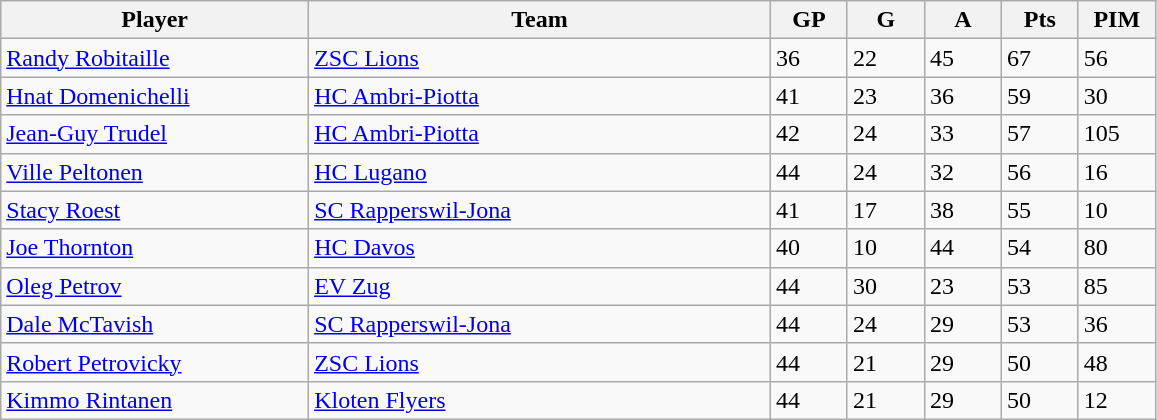<table class="wikitable">
<tr>
<th bgcolor="#DDDDFF" width="20%">Player</th>
<th bgcolor="#DDDDFF" width="30%">Team</th>
<th bgcolor="#DDDDFF" width="5%">GP</th>
<th bgcolor="#DDDDFF" width="5%">G</th>
<th bgcolor="#DDDDFF" width="5%">A</th>
<th bgcolor="#DDDDFF" width="5%">Pts</th>
<th bgcolor="#DDDDFF" width="5%">PIM</th>
</tr>
<tr>
<td><a href='#'>Randy Robitaille</a></td>
<td><a href='#'>ZSC Lions</a></td>
<td>36</td>
<td>22</td>
<td>45</td>
<td>67</td>
<td>56</td>
</tr>
<tr>
<td><a href='#'>Hnat Domenichelli</a></td>
<td><a href='#'>HC Ambri-Piotta</a></td>
<td>41</td>
<td>23</td>
<td>36</td>
<td>59</td>
<td>30</td>
</tr>
<tr>
<td><a href='#'>Jean-Guy Trudel</a></td>
<td><a href='#'>HC Ambri-Piotta</a></td>
<td>42</td>
<td>24</td>
<td>33</td>
<td>57</td>
<td>105</td>
</tr>
<tr>
<td><a href='#'>Ville Peltonen</a></td>
<td><a href='#'>HC Lugano</a></td>
<td>44</td>
<td>24</td>
<td>32</td>
<td>56</td>
<td>16</td>
</tr>
<tr>
<td><a href='#'>Stacy Roest</a></td>
<td><a href='#'>SC Rapperswil-Jona</a></td>
<td>41</td>
<td>17</td>
<td>38</td>
<td>55</td>
<td>10</td>
</tr>
<tr>
<td><a href='#'>Joe Thornton</a></td>
<td><a href='#'>HC Davos</a></td>
<td>40</td>
<td>10</td>
<td>44</td>
<td>54</td>
<td>80</td>
</tr>
<tr>
<td><a href='#'>Oleg Petrov</a></td>
<td><a href='#'>EV Zug</a></td>
<td>44</td>
<td>30</td>
<td>23</td>
<td>53</td>
<td>85</td>
</tr>
<tr>
<td><a href='#'>Dale McTavish</a></td>
<td><a href='#'>SC Rapperswil-Jona</a></td>
<td>44</td>
<td>24</td>
<td>29</td>
<td>53</td>
<td>36</td>
</tr>
<tr>
<td><a href='#'>Robert Petrovicky</a></td>
<td><a href='#'>ZSC Lions</a></td>
<td>44</td>
<td>21</td>
<td>29</td>
<td>50</td>
<td>48</td>
</tr>
<tr>
<td><a href='#'>Kimmo Rintanen</a></td>
<td><a href='#'>Kloten Flyers</a></td>
<td>44</td>
<td>21</td>
<td>29</td>
<td>50</td>
<td>12</td>
</tr>
</table>
